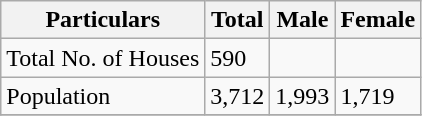<table class="wikitable sortable">
<tr>
<th>Particulars</th>
<th>Total</th>
<th>Male</th>
<th>Female</th>
</tr>
<tr>
<td>Total No. of Houses</td>
<td>590</td>
<td></td>
<td></td>
</tr>
<tr>
<td>Population</td>
<td>3,712</td>
<td>1,993</td>
<td>1,719</td>
</tr>
<tr>
</tr>
</table>
